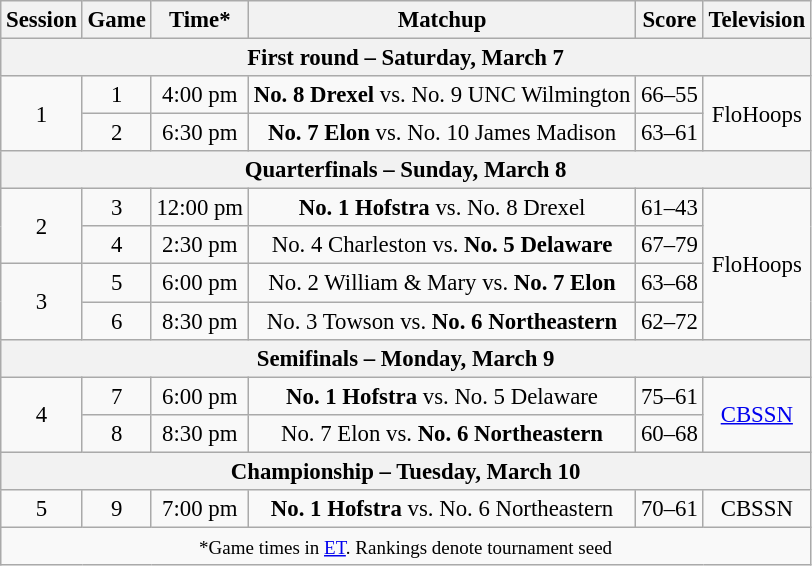<table class="wikitable" style="font-size: 95%;text-align:center">
<tr>
<th>Session</th>
<th>Game</th>
<th>Time*</th>
<th>Matchup</th>
<th>Score</th>
<th>Television</th>
</tr>
<tr>
<th colspan=6>First round – Saturday, March 7</th>
</tr>
<tr>
<td rowspan=2>1</td>
<td>1</td>
<td>4:00 pm</td>
<td><strong>No. 8 Drexel</strong> vs. No. 9 UNC Wilmington</td>
<td>66–55</td>
<td rowspan=2>FloHoops</td>
</tr>
<tr>
<td>2</td>
<td>6:30 pm</td>
<td><strong>No. 7 Elon</strong> vs. No. 10 James Madison</td>
<td>63–61</td>
</tr>
<tr>
<th colspan=6>Quarterfinals – Sunday, March 8</th>
</tr>
<tr>
<td rowspan=2>2</td>
<td>3</td>
<td>12:00 pm</td>
<td><strong>No. 1 Hofstra</strong> vs. No. 8 Drexel</td>
<td>61–43</td>
<td rowspan=4>FloHoops</td>
</tr>
<tr>
<td>4</td>
<td>2:30 pm</td>
<td>No. 4 Charleston vs. <strong>No. 5 Delaware</strong></td>
<td>67–79</td>
</tr>
<tr>
<td rowspan=2>3</td>
<td>5</td>
<td>6:00 pm</td>
<td>No. 2 William & Mary vs. <strong>No. 7 Elon</strong></td>
<td>63–68</td>
</tr>
<tr>
<td>6</td>
<td>8:30 pm</td>
<td>No. 3 Towson vs. <strong>No. 6 Northeastern</strong></td>
<td>62–72</td>
</tr>
<tr>
<th colspan=6>Semifinals – Monday, March 9</th>
</tr>
<tr>
<td rowspan=2>4</td>
<td>7</td>
<td>6:00 pm</td>
<td><strong>No. 1 Hofstra</strong> vs. No. 5 Delaware</td>
<td>75–61</td>
<td rowspan=2><a href='#'>CBSSN</a></td>
</tr>
<tr>
<td>8</td>
<td>8:30 pm</td>
<td>No. 7 Elon vs. <strong>No. 6 Northeastern</strong></td>
<td>60–68</td>
</tr>
<tr>
<th colspan=6>Championship – Tuesday, March 10</th>
</tr>
<tr>
<td>5</td>
<td>9</td>
<td>7:00 pm</td>
<td><strong>No. 1 Hofstra</strong> vs. No. 6 Northeastern</td>
<td>70–61</td>
<td>CBSSN</td>
</tr>
<tr>
<td colspan=6><small>*Game times in <a href='#'>ET</a>. Rankings denote tournament seed</small></td>
</tr>
</table>
